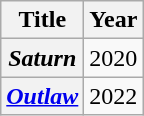<table class="wikitable plainrowheaders">
<tr>
<th>Title</th>
<th>Year</th>
</tr>
<tr>
<th scope="row"><em>Saturn</em></th>
<td>2020</td>
</tr>
<tr>
<th scope="row"><em><a href='#'>Outlaw</a></em></th>
<td>2022</td>
</tr>
</table>
